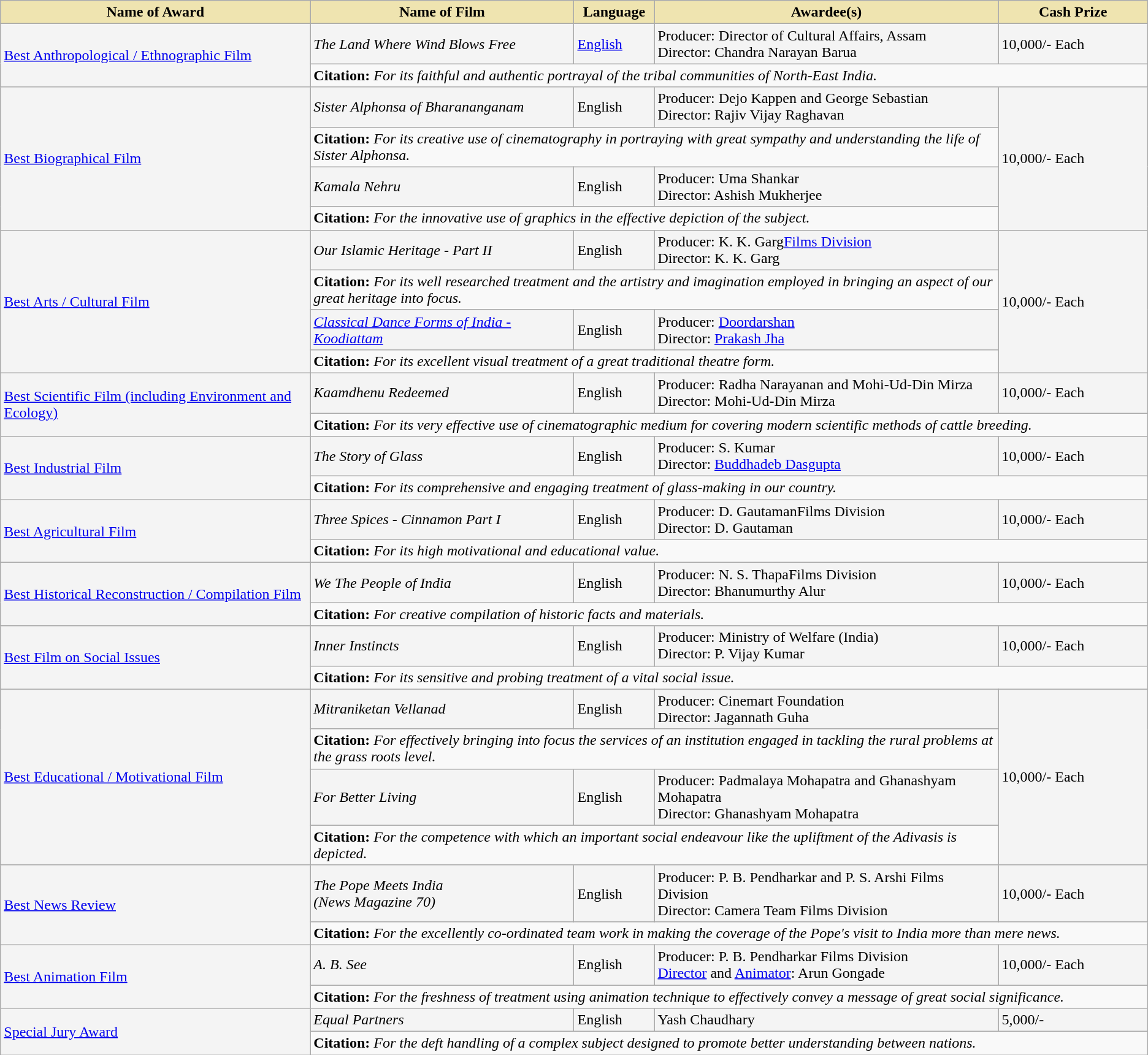<table class="wikitable">
<tr>
<th style="background-color:#EFE4B0;width:27%;">Name of Award</th>
<th style="background-color:#EFE4B0;width:23%;">Name of Film</th>
<th style="background-color:#EFE4B0;width:7%;">Language</th>
<th style="background-color:#EFE4B0;width:30%;">Awardee(s)</th>
<th style="background-color:#EFE4B0;width:13%;">Cash Prize</th>
</tr>
<tr style="background-color:#F4F4F4">
<td rowspan="2"><a href='#'>Best Anthropological / Ethnographic Film</a></td>
<td><em>The Land Where Wind Blows Free</em></td>
<td><a href='#'>English</a></td>
<td>Producer: Director of Cultural Affairs, Assam<br>Director: Chandra Narayan Barua</td>
<td> 10,000/- Each</td>
</tr>
<tr style="background-color:#F9F9F9">
<td colspan="4"><strong>Citation:</strong> <em>For its faithful and authentic portrayal of the tribal communities of North-East India.</em></td>
</tr>
<tr style="background-color:#F4F4F4">
<td rowspan="4"><a href='#'>Best Biographical Film</a></td>
<td><em>Sister Alphonsa of Bharananganam</em></td>
<td>English</td>
<td>Producer: Dejo Kappen and George Sebastian<br>Director: Rajiv Vijay Raghavan</td>
<td rowspan="4"> 10,000/- Each</td>
</tr>
<tr style="background-color:#F9F9F9">
<td colspan="3"><strong>Citation:</strong> <em>For its creative use of cinematography in portraying with great sympathy and understanding the life of Sister Alphonsa.</em></td>
</tr>
<tr style="background-color:#F4F4F4">
<td><em>Kamala Nehru</em></td>
<td>English</td>
<td>Producer: Uma Shankar<br>Director: Ashish Mukherjee</td>
</tr>
<tr style="background-color:#F9F9F9">
<td colspan="3"><strong>Citation:</strong> <em>For the innovative use of graphics in the effective depiction of the subject.</em></td>
</tr>
<tr style="background-color:#F4F4F4">
<td rowspan="4"><a href='#'>Best Arts / Cultural Film</a></td>
<td><em>Our Islamic Heritage - Part II</em></td>
<td>English</td>
<td>Producer: K. K. Garg<a href='#'>Films Division</a><br>Director: K. K. Garg</td>
<td rowspan="4"> 10,000/- Each</td>
</tr>
<tr style="background-color:#F9F9F9">
<td colspan="3"><strong>Citation:</strong> <em>For its well researched treatment and the artistry and imagination employed in bringing an aspect of our great heritage into focus.</em></td>
</tr>
<tr style="background-color:#F4F4F4">
<td><em><a href='#'>Classical Dance Forms of India - Koodiattam</a></em></td>
<td>English</td>
<td>Producer: <a href='#'>Doordarshan</a><br>Director: <a href='#'>Prakash Jha</a></td>
</tr>
<tr style="background-color:#F9F9F9">
<td colspan="3"><strong>Citation:</strong> <em>For its excellent visual treatment of a great traditional theatre form.</em></td>
</tr>
<tr style="background-color:#F4F4F4">
<td rowspan="2"><a href='#'>Best Scientific Film (including Environment and Ecology)</a></td>
<td><em>Kaamdhenu Redeemed</em></td>
<td>English</td>
<td>Producer: Radha Narayanan and Mohi-Ud-Din Mirza<br>Director: Mohi-Ud-Din Mirza</td>
<td> 10,000/- Each</td>
</tr>
<tr style="background-color:#F9F9F9">
<td colspan="4"><strong>Citation:</strong> <em>For its very effective use of cinematographic medium for covering modern scientific methods of cattle breeding.</em></td>
</tr>
<tr style="background-color:#F4F4F4">
<td rowspan="2"><a href='#'>Best Industrial Film</a></td>
<td><em>The Story of Glass</em></td>
<td>English</td>
<td>Producer: S. Kumar<br>Director: <a href='#'>Buddhadeb Dasgupta</a></td>
<td> 10,000/- Each</td>
</tr>
<tr style="background-color:#F9F9F9">
<td colspan="4"><strong>Citation:</strong> <em>For its comprehensive and engaging treatment of glass-making in our country.</em></td>
</tr>
<tr style="background-color:#F4F4F4">
<td rowspan="2"><a href='#'>Best Agricultural Film</a></td>
<td><em>Three Spices - Cinnamon Part I</em></td>
<td>English</td>
<td>Producer: D. GautamanFilms Division<br>Director: D. Gautaman</td>
<td> 10,000/- Each</td>
</tr>
<tr style="background-color:#F9F9F9">
<td colspan="4"><strong>Citation:</strong> <em>For its high motivational and educational value.</em></td>
</tr>
<tr style="background-color:#F4F4F4">
<td rowspan="2"><a href='#'>Best Historical Reconstruction / Compilation Film</a></td>
<td><em>We The People of India</em></td>
<td>English</td>
<td>Producer: N. S. ThapaFilms Division<br>Director: Bhanumurthy Alur</td>
<td> 10,000/- Each</td>
</tr>
<tr style="background-color:#F9F9F9">
<td colspan="4"><strong>Citation:</strong> <em>For creative compilation of historic facts and materials.</em></td>
</tr>
<tr style="background-color:#F4F4F4">
<td rowspan="2"><a href='#'>Best Film on Social Issues</a></td>
<td><em>Inner Instincts</em></td>
<td>English</td>
<td>Producer: Ministry of Welfare (India)<br>Director: P. Vijay Kumar</td>
<td> 10,000/- Each</td>
</tr>
<tr style="background-color:#F9F9F9">
<td colspan="4"><strong>Citation:</strong> <em>For its sensitive and probing treatment of a vital social issue.</em></td>
</tr>
<tr style="background-color:#F4F4F4">
<td rowspan="4"><a href='#'>Best Educational / Motivational Film</a></td>
<td><em>Mitraniketan Vellanad</em></td>
<td>English</td>
<td>Producer: Cinemart Foundation<br>Director: Jagannath Guha</td>
<td rowspan="4"> 10,000/- Each</td>
</tr>
<tr style="background-color:#F9F9F9">
<td colspan="3"><strong>Citation:</strong> <em>For effectively bringing into focus the services of an institution engaged in tackling the rural problems at the grass roots level.</em></td>
</tr>
<tr style="background-color:#F4F4F4">
<td><em>For Better Living</em></td>
<td>English</td>
<td>Producer: Padmalaya Mohapatra and Ghanashyam Mohapatra<br>Director: Ghanashyam Mohapatra</td>
</tr>
<tr style="background-color:#F9F9F9">
<td colspan="3"><strong>Citation:</strong> <em>For the competence with which an important social endeavour like the upliftment of the Adivasis is depicted.</em></td>
</tr>
<tr style="background-color:#F4F4F4">
<td rowspan="2"><a href='#'>Best News Review</a></td>
<td><em>The Pope Meets India<br>(News Magazine 70)</em></td>
<td>English</td>
<td>Producer: P. B. Pendharkar and P. S. Arshi  Films Division<br>Director: Camera Team  Films Division</td>
<td> 10,000/- Each</td>
</tr>
<tr style="background-color:#F9F9F9">
<td colspan="4"><strong>Citation:</strong> <em>For the excellently co-ordinated team work in making the coverage of the Pope's visit to India more than mere news.</em></td>
</tr>
<tr style="background-color:#F4F4F4">
<td rowspan="2"><a href='#'>Best Animation Film</a></td>
<td><em>A. B. See</em></td>
<td>English</td>
<td>Producer: P. B. Pendharkar  Films Division<br><a href='#'>Director</a> and <a href='#'>Animator</a>: Arun Gongade</td>
<td> 10,000/- Each</td>
</tr>
<tr style="background-color:#F9F9F9">
<td colspan="4"><strong>Citation:</strong> <em>For the freshness of treatment using animation technique to effectively convey a message of great social significance.</em></td>
</tr>
<tr style="background-color:#F4F4F4">
<td rowspan="2"><a href='#'>Special Jury Award</a></td>
<td><em>Equal Partners</em></td>
<td>English</td>
<td>Yash Chaudhary</td>
<td> 5,000/-</td>
</tr>
<tr style="background-color:#F9F9F9">
<td colspan="4"><strong>Citation:</strong> <em>For the deft handling of a complex subject designed to promote better understanding between nations.</em></td>
</tr>
</table>
